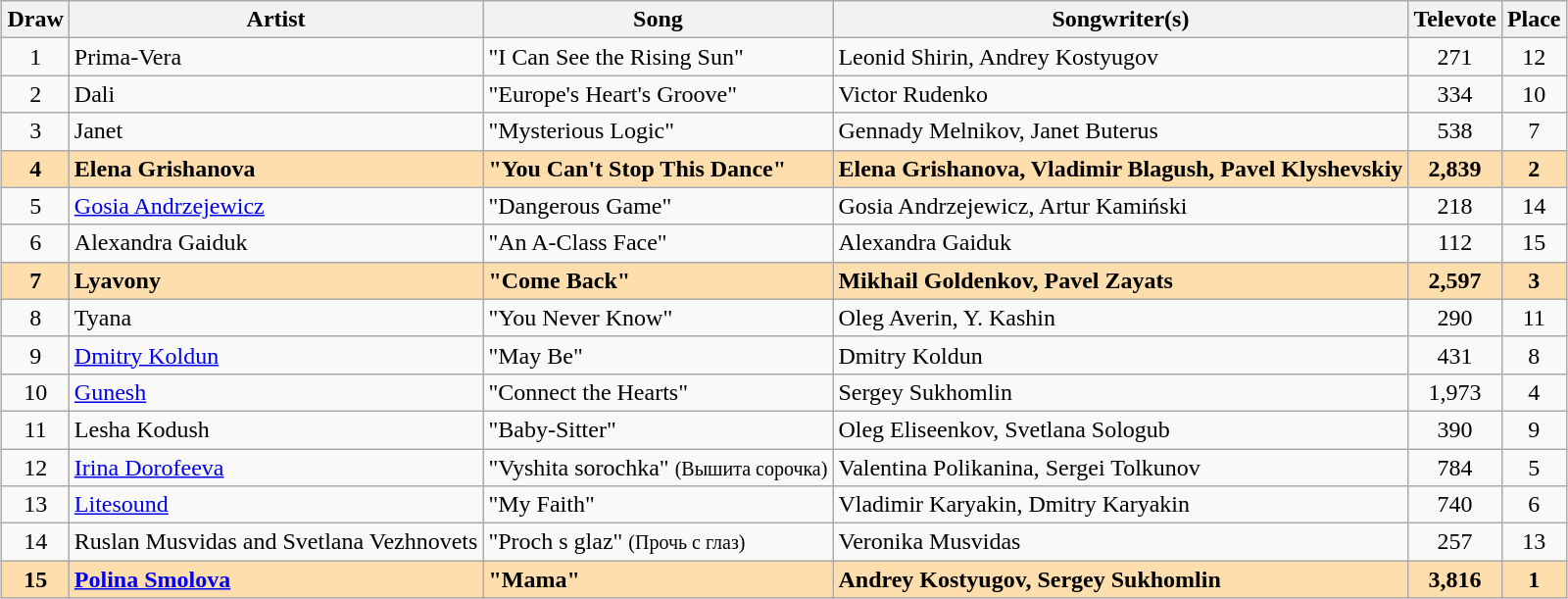<table class="sortable wikitable" style="margin: 1em auto 1em auto; text-align:center;">
<tr>
<th>Draw</th>
<th>Artist</th>
<th>Song</th>
<th>Songwriter(s)</th>
<th>Televote</th>
<th>Place</th>
</tr>
<tr>
<td>1</td>
<td align="left">Prima-Vera</td>
<td align="left">"I Can See the Rising Sun"</td>
<td align="left">Leonid Shirin, Andrey Kostyugov</td>
<td>271</td>
<td>12</td>
</tr>
<tr>
<td>2</td>
<td align="left">Dali</td>
<td align="left">"Europe's Heart's Groove"</td>
<td align="left">Victor Rudenko</td>
<td>334</td>
<td>10</td>
</tr>
<tr>
<td>3</td>
<td align="left">Janet</td>
<td align="left">"Mysterious Logic"</td>
<td align="left">Gennady Melnikov, Janet Buterus</td>
<td>538</td>
<td>7</td>
</tr>
<tr style="font-weight:bold; background:navajowhite">
<td>4</td>
<td align="left">Elena Grishanova</td>
<td align="left">"You Can't Stop This Dance"</td>
<td align="left">Elena Grishanova, Vladimir Blagush, Pavel Klyshevskiy</td>
<td>2,839</td>
<td>2</td>
</tr>
<tr>
<td>5</td>
<td align="left"><a href='#'>Gosia Andrzejewicz</a></td>
<td align="left">"Dangerous Game"</td>
<td align="left">Gosia Andrzejewicz, Artur Kamiński</td>
<td>218</td>
<td>14</td>
</tr>
<tr>
<td>6</td>
<td align="left">Alexandra Gaiduk</td>
<td align="left">"An A-Class Face"</td>
<td align="left">Alexandra Gaiduk</td>
<td>112</td>
<td>15</td>
</tr>
<tr style="font-weight:bold; background:navajowhite">
<td>7</td>
<td align="left">Lyavony</td>
<td align="left">"Come Back"</td>
<td align="left">Mikhail Goldenkov, Pavel Zayats</td>
<td>2,597</td>
<td>3</td>
</tr>
<tr>
<td>8</td>
<td align="left">Tyana</td>
<td align="left">"You Never Know"</td>
<td align="left">Oleg Averin, Y. Kashin</td>
<td>290</td>
<td>11</td>
</tr>
<tr>
<td>9</td>
<td align="left"><a href='#'>Dmitry Koldun</a></td>
<td align="left">"May Be"</td>
<td align="left">Dmitry Koldun</td>
<td>431</td>
<td>8</td>
</tr>
<tr>
<td>10</td>
<td align="left"><a href='#'>Gunesh</a></td>
<td align="left">"Connect the Hearts"</td>
<td align="left">Sergey Sukhomlin</td>
<td>1,973</td>
<td>4</td>
</tr>
<tr>
<td>11</td>
<td align="left">Lesha Kodush</td>
<td align="left">"Baby-Sitter"</td>
<td align="left">Oleg Eliseenkov, Svetlana Sologub</td>
<td>390</td>
<td>9</td>
</tr>
<tr>
<td>12</td>
<td align="left"><a href='#'>Irina Dorofeeva</a></td>
<td align="left">"Vyshita sorochka" <small>(Вышита сорочка)</small></td>
<td align="left">Valentina Polikanina, Sergei Tolkunov</td>
<td>784</td>
<td>5</td>
</tr>
<tr>
<td>13</td>
<td align="left"><a href='#'>Litesound</a></td>
<td align="left">"My Faith"</td>
<td align="left">Vladimir Karyakin, Dmitry Karyakin</td>
<td>740</td>
<td>6</td>
</tr>
<tr>
<td>14</td>
<td align="left">Ruslan Musvidas and Svetlana Vezhnovets</td>
<td align="left">"Proch s glaz" <small>(Прочь с глаз)</small></td>
<td align="left">Veronika Musvidas</td>
<td>257</td>
<td>13</td>
</tr>
<tr style="font-weight:bold;background:navajowhite">
<td>15</td>
<td align="left"><a href='#'>Polina Smolova</a></td>
<td align="left">"Mama"</td>
<td align="left">Andrey Kostyugov, Sergey Sukhomlin</td>
<td>3,816</td>
<td>1</td>
</tr>
</table>
